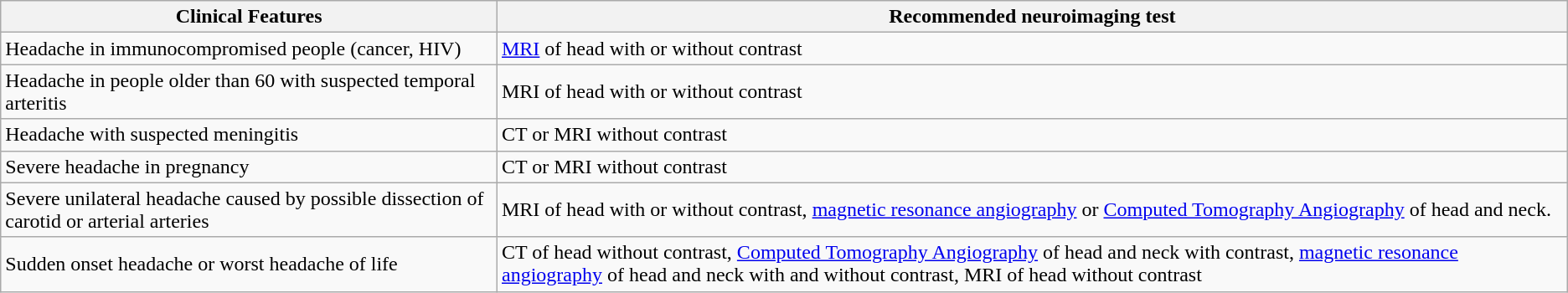<table class="wikitable">
<tr>
<th>Clinical Features</th>
<th>Recommended neuroimaging test</th>
</tr>
<tr>
<td>Headache in immunocompromised people (cancer, HIV)</td>
<td><a href='#'>MRI</a> of head with or without contrast</td>
</tr>
<tr>
<td>Headache in people older than 60 with suspected temporal arteritis</td>
<td>MRI of head with or without contrast</td>
</tr>
<tr>
<td>Headache with suspected meningitis</td>
<td>CT or MRI without contrast</td>
</tr>
<tr>
<td>Severe headache in pregnancy</td>
<td>CT or MRI without contrast</td>
</tr>
<tr>
<td>Severe unilateral headache caused by possible dissection of carotid or arterial arteries</td>
<td>MRI of head with or without contrast, <a href='#'>magnetic resonance angiography</a> or <a href='#'>Computed Tomography Angiography</a> of head and neck.</td>
</tr>
<tr>
<td>Sudden onset headache or worst headache of life</td>
<td>CT of head without contrast, <a href='#'>Computed Tomography Angiography</a> of head and neck with contrast, <a href='#'>magnetic resonance angiography</a> of head and neck with and without contrast, MRI of head without contrast</td>
</tr>
</table>
